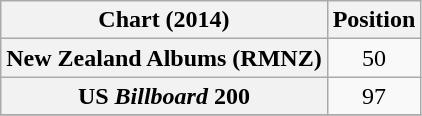<table class="wikitable sortable plainrowheaders" style="text-align:center">
<tr>
<th scope="col">Chart (2014)</th>
<th scope="col">Position</th>
</tr>
<tr>
<th scope="row">New Zealand Albums (RMNZ)</th>
<td>50</td>
</tr>
<tr>
<th scope="row">US <em>Billboard</em> 200</th>
<td>97</td>
</tr>
<tr>
</tr>
</table>
